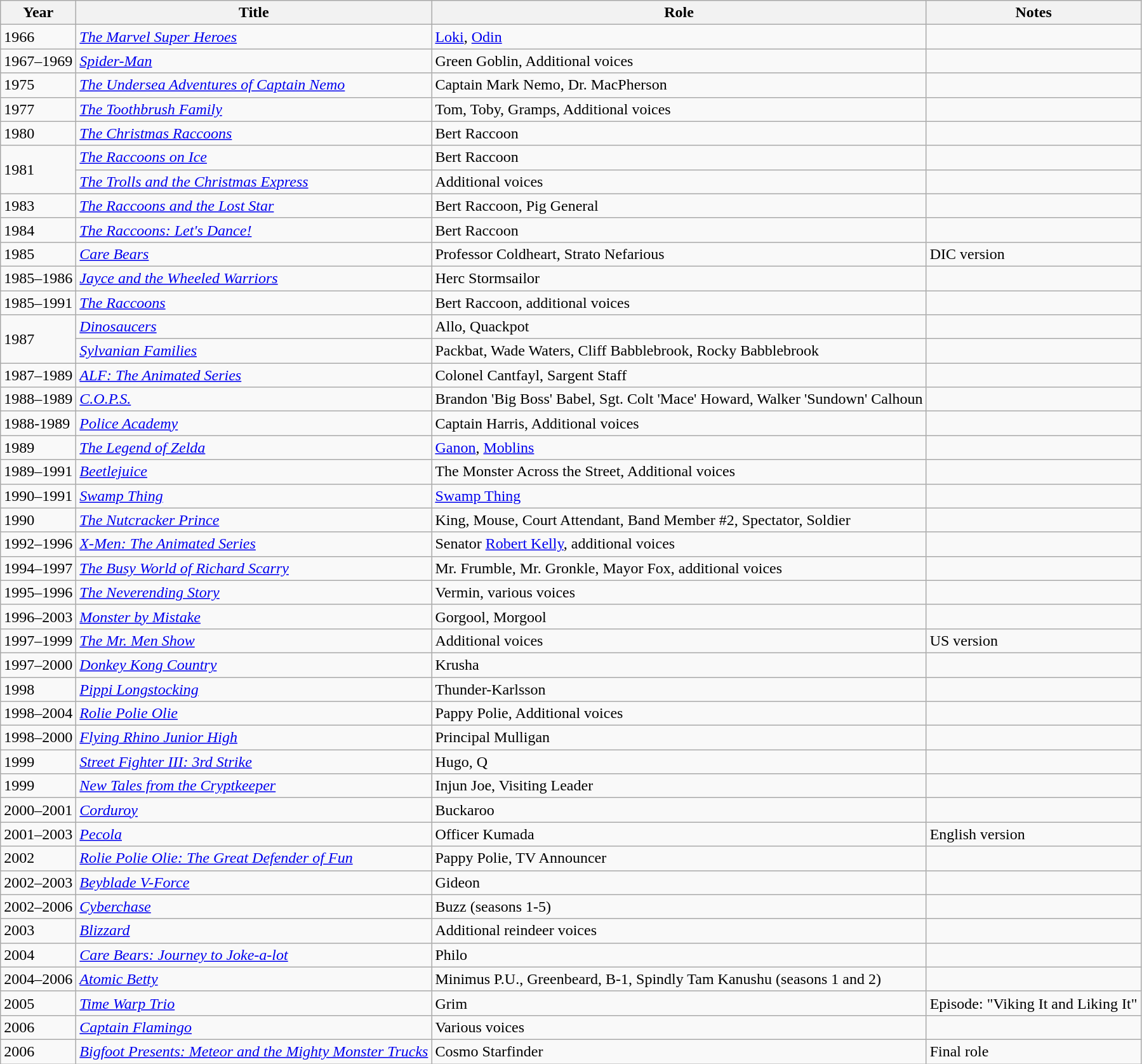<table class="wikitable sortable">
<tr>
<th scope="col">Year</th>
<th scope="col">Title</th>
<th scope="col">Role</th>
<th scope="col" class="unsortable">Notes</th>
</tr>
<tr>
<td>1966</td>
<td><em><a href='#'>The Marvel Super Heroes</a></em></td>
<td><a href='#'>Loki</a>, <a href='#'>Odin</a></td>
<td></td>
</tr>
<tr>
<td>1967–1969</td>
<td><em><a href='#'>Spider-Man</a></em></td>
<td>Green Goblin, Additional voices</td>
<td></td>
</tr>
<tr>
<td>1975</td>
<td data-sort-value="Undersea Adventures of Captain Nemo, The"><em><a href='#'>The Undersea Adventures of Captain Nemo</a></em></td>
<td>Captain Mark Nemo, Dr. MacPherson</td>
<td></td>
</tr>
<tr>
<td>1977</td>
<td data-sort-value="Toothbrush Family, The"><em><a href='#'>The Toothbrush Family</a></em></td>
<td>Tom, Toby, Gramps, Additional voices</td>
<td></td>
</tr>
<tr>
<td>1980</td>
<td data-sort-value="Christmas Raccoons, The"><em><a href='#'>The Christmas Raccoons</a></em></td>
<td>Bert Raccoon</td>
<td></td>
</tr>
<tr>
<td rowspan="2">1981</td>
<td data-sort-value="Raccoons on Ice, The"><em><a href='#'>The Raccoons on Ice</a></em></td>
<td>Bert Raccoon</td>
<td></td>
</tr>
<tr>
<td data-sort-value="Trolls and the Christmas Express, The"><em><a href='#'>The Trolls and the Christmas Express</a></em></td>
<td>Additional voices</td>
<td></td>
</tr>
<tr>
<td>1983</td>
<td data-sort-value="Raccoons and the Lost Star, The"><em><a href='#'>The Raccoons and the Lost Star</a></em></td>
<td>Bert Raccoon, Pig General</td>
<td></td>
</tr>
<tr>
<td>1984</td>
<td data-sort-value="Raccoons: Let's Dance!, The"><em><a href='#'>The Raccoons: Let's Dance!</a></em></td>
<td>Bert Raccoon</td>
<td></td>
</tr>
<tr>
<td>1985</td>
<td><em><a href='#'>Care Bears</a></em></td>
<td>Professor Coldheart, Strato Nefarious</td>
<td>DIC version</td>
</tr>
<tr>
<td>1985–1986</td>
<td><em><a href='#'>Jayce and the Wheeled Warriors</a></em></td>
<td>Herc Stormsailor</td>
<td></td>
</tr>
<tr>
<td>1985–1991</td>
<td data-sort-value="Raccoons, The"><em><a href='#'>The Raccoons</a></em></td>
<td>Bert Raccoon, additional voices</td>
<td></td>
</tr>
<tr>
<td rowspan="2">1987</td>
<td><em><a href='#'>Dinosaucers</a></em></td>
<td>Allo, Quackpot</td>
<td></td>
</tr>
<tr>
<td><em><a href='#'>Sylvanian Families</a></em></td>
<td>Packbat, Wade Waters, Cliff Babblebrook, Rocky Babblebrook</td>
<td></td>
</tr>
<tr>
<td>1987–1989</td>
<td><em><a href='#'>ALF: The Animated Series</a></em></td>
<td>Colonel Cantfayl, Sargent Staff</td>
<td></td>
</tr>
<tr>
<td>1988–1989</td>
<td><em><a href='#'>C.O.P.S.</a></em></td>
<td>Brandon 'Big Boss' Babel, Sgt. Colt 'Mace' Howard, Walker 'Sundown' Calhoun</td>
<td></td>
</tr>
<tr>
<td>1988-1989</td>
<td><em><a href='#'>Police Academy</a></em></td>
<td>Captain Harris, Additional voices</td>
<td></td>
</tr>
<tr>
<td>1989</td>
<td data-sort-value="Legend of Zelda, The"><em><a href='#'>The Legend of Zelda</a></em></td>
<td><a href='#'>Ganon</a>, <a href='#'>Moblins</a></td>
<td></td>
</tr>
<tr>
<td>1989–1991</td>
<td><em><a href='#'>Beetlejuice</a></em></td>
<td>The Monster Across the Street, Additional voices</td>
<td></td>
</tr>
<tr>
<td>1990–1991</td>
<td><em><a href='#'>Swamp Thing</a></em></td>
<td><a href='#'>Swamp Thing</a></td>
<td></td>
</tr>
<tr>
<td>1990</td>
<td data-sort-value="Nutcracker Prince, The"><em><a href='#'>The Nutcracker Prince</a></em></td>
<td>King, Mouse, Court Attendant, Band Member #2, Spectator, Soldier</td>
<td></td>
</tr>
<tr>
<td>1992–1996</td>
<td><em><a href='#'>X-Men: The Animated Series</a></em></td>
<td>Senator <a href='#'>Robert Kelly</a>, additional voices</td>
<td></td>
</tr>
<tr>
<td>1994–1997</td>
<td data-sort-value="Busy World of Richard Scarry, The"><em><a href='#'>The Busy World of Richard Scarry</a></em></td>
<td>Mr. Frumble, Mr. Gronkle, Mayor Fox, additional voices</td>
<td></td>
</tr>
<tr>
<td>1995–1996</td>
<td><em><a href='#'>The Neverending Story</a></em></td>
<td>Vermin, various voices</td>
<td></td>
</tr>
<tr>
<td>1996–2003</td>
<td><em><a href='#'>Monster by Mistake</a></em></td>
<td>Gorgool, Morgool</td>
<td></td>
</tr>
<tr>
<td>1997–1999</td>
<td data-sort-value="Mr. Men Show, The"><em><a href='#'>The Mr. Men Show</a></em></td>
<td>Additional voices</td>
<td>US version</td>
</tr>
<tr>
<td>1997–2000</td>
<td><em><a href='#'>Donkey Kong Country</a></em></td>
<td>Krusha</td>
<td></td>
</tr>
<tr>
<td>1998</td>
<td><em><a href='#'>Pippi Longstocking</a></em></td>
<td>Thunder-Karlsson</td>
<td></td>
</tr>
<tr>
<td>1998–2004</td>
<td><em><a href='#'>Rolie Polie Olie</a></em></td>
<td>Pappy Polie, Additional voices</td>
<td></td>
</tr>
<tr>
<td>1998–2000</td>
<td><em><a href='#'>Flying Rhino Junior High</a></em></td>
<td>Principal Mulligan</td>
<td></td>
</tr>
<tr>
<td>1999</td>
<td><em><a href='#'>Street Fighter III: 3rd Strike</a></em></td>
<td>Hugo, Q</td>
<td></td>
</tr>
<tr>
<td>1999</td>
<td><em><a href='#'>New Tales from the Cryptkeeper</a></em></td>
<td>Injun Joe, Visiting Leader</td>
<td></td>
</tr>
<tr>
<td>2000–2001</td>
<td><em><a href='#'>Corduroy</a></em></td>
<td>Buckaroo</td>
<td></td>
</tr>
<tr>
<td>2001–2003</td>
<td><em><a href='#'>Pecola</a></em></td>
<td>Officer Kumada</td>
<td>English version</td>
</tr>
<tr>
<td>2002</td>
<td><em><a href='#'>Rolie Polie Olie: The Great Defender of Fun</a></em></td>
<td>Pappy Polie, TV Announcer</td>
<td></td>
</tr>
<tr>
<td>2002–2003</td>
<td><em><a href='#'>Beyblade V-Force</a></em></td>
<td>Gideon</td>
<td></td>
</tr>
<tr>
<td>2002–2006</td>
<td><em><a href='#'>Cyberchase</a></em></td>
<td>Buzz (seasons 1-5)</td>
<td></td>
</tr>
<tr>
<td>2003</td>
<td><em><a href='#'>Blizzard</a></em></td>
<td>Additional reindeer voices</td>
<td></td>
</tr>
<tr>
<td>2004</td>
<td><em><a href='#'>Care Bears: Journey to Joke-a-lot</a></em></td>
<td>Philo</td>
<td></td>
</tr>
<tr>
<td>2004–2006</td>
<td><em><a href='#'>Atomic Betty</a></em></td>
<td>Minimus P.U., Greenbeard, B-1, Spindly Tam Kanushu (seasons 1 and 2)</td>
<td></td>
</tr>
<tr>
<td>2005</td>
<td><em><a href='#'>Time Warp Trio</a></em></td>
<td>Grim</td>
<td>Episode: "Viking It and Liking It"</td>
</tr>
<tr>
<td>2006</td>
<td><em><a href='#'>Captain Flamingo</a></em></td>
<td>Various voices</td>
<td></td>
</tr>
<tr>
<td>2006</td>
<td><em><a href='#'>Bigfoot Presents: Meteor and the Mighty Monster Trucks</a></em></td>
<td>Cosmo Starfinder</td>
<td>Final role</td>
</tr>
</table>
